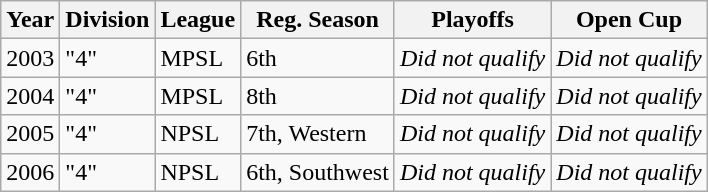<table class="wikitable">
<tr>
<th>Year</th>
<th>Division</th>
<th>League</th>
<th>Reg. Season</th>
<th>Playoffs</th>
<th>Open Cup</th>
</tr>
<tr>
<td>2003</td>
<td>"4"</td>
<td>MPSL</td>
<td>6th</td>
<td><em>Did not qualify</em></td>
<td><em>Did not qualify</em></td>
</tr>
<tr>
<td>2004</td>
<td>"4"</td>
<td>MPSL</td>
<td>8th</td>
<td><em>Did not qualify</em></td>
<td><em>Did not qualify</em></td>
</tr>
<tr>
<td>2005</td>
<td>"4"</td>
<td>NPSL</td>
<td>7th, Western</td>
<td><em>Did not qualify</em></td>
<td><em>Did not qualify</em></td>
</tr>
<tr>
<td>2006</td>
<td>"4"</td>
<td>NPSL</td>
<td>6th, Southwest</td>
<td><em>Did not qualify</em></td>
<td><em>Did not qualify</em></td>
</tr>
</table>
